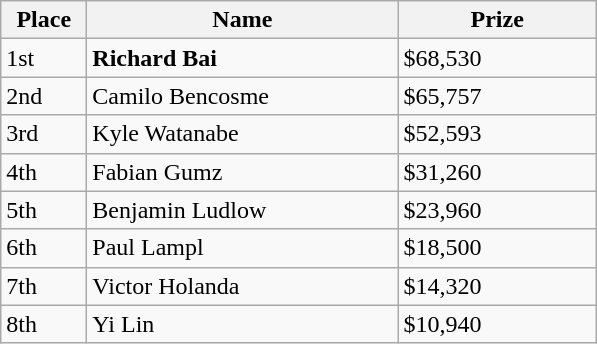<table class="wikitable">
<tr>
<th width="50">Place</th>
<th width="200">Name</th>
<th width="125">Prize</th>
</tr>
<tr>
<td>1st</td>
<td> <strong>Richard Bai</strong></td>
<td>$68,530</td>
</tr>
<tr>
<td>2nd</td>
<td> Camilo Bencosme</td>
<td>$65,757</td>
</tr>
<tr>
<td>3rd</td>
<td> Kyle Watanabe</td>
<td>$52,593</td>
</tr>
<tr>
<td>4th</td>
<td> Fabian Gumz</td>
<td>$31,260</td>
</tr>
<tr>
<td>5th</td>
<td> Benjamin Ludlow</td>
<td>$23,960</td>
</tr>
<tr>
<td>6th</td>
<td> Paul Lampl</td>
<td>$18,500</td>
</tr>
<tr>
<td>7th</td>
<td> Victor Holanda</td>
<td>$14,320</td>
</tr>
<tr>
<td>8th</td>
<td> Yi Lin</td>
<td>$10,940</td>
</tr>
</table>
